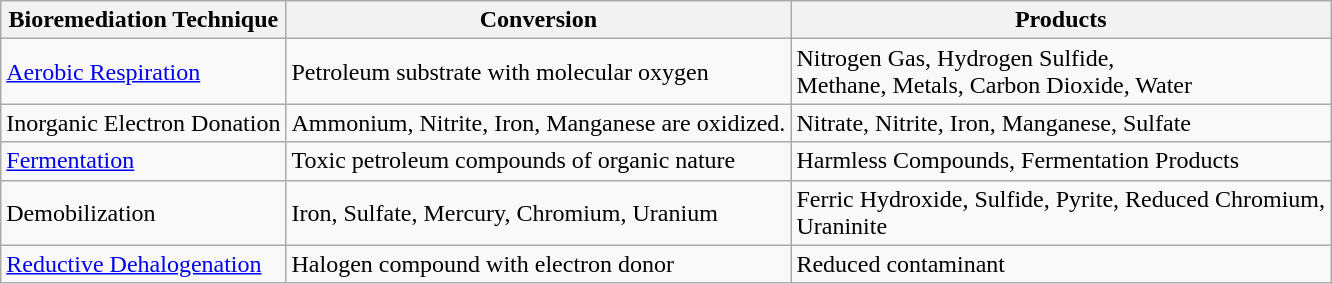<table class="wikitable sortable">
<tr>
<th>Bioremediation Technique</th>
<th>Conversion</th>
<th>Products</th>
</tr>
<tr>
<td><a href='#'>Aerobic Respiration</a></td>
<td>Petroleum substrate with molecular oxygen</td>
<td>Nitrogen Gas, Hydrogen Sulfide,<br>Methane, Metals, Carbon Dioxide, Water</td>
</tr>
<tr>
<td>Inorganic Electron Donation</td>
<td>Ammonium, Nitrite, Iron, Manganese are oxidized.</td>
<td>Nitrate, Nitrite, Iron, Manganese, Sulfate</td>
</tr>
<tr>
<td><a href='#'>Fermentation</a></td>
<td>Toxic petroleum compounds of organic nature</td>
<td>Harmless Compounds, Fermentation Products</td>
</tr>
<tr>
<td>Demobilization</td>
<td>Iron, Sulfate, Mercury, Chromium, Uranium</td>
<td>Ferric Hydroxide, Sulfide, Pyrite, Reduced Chromium,<br>Uraninite</td>
</tr>
<tr>
<td><a href='#'>Reductive Dehalogenation</a></td>
<td>Halogen compound with electron donor</td>
<td>Reduced contaminant</td>
</tr>
</table>
